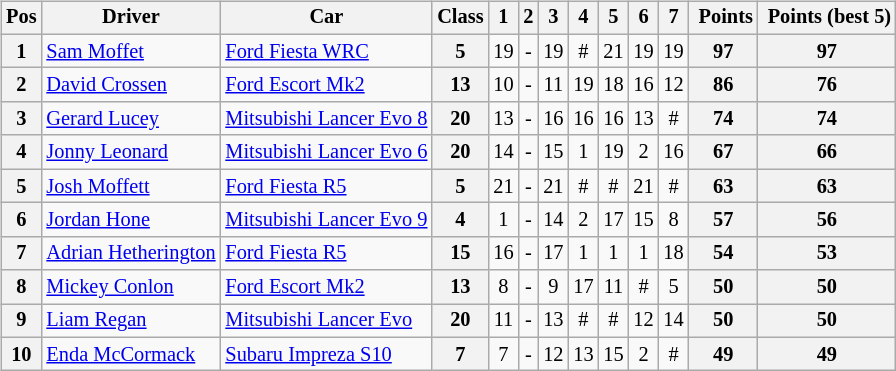<table>
<tr>
<td valign="top"><br><table class="wikitable" style="font-size: 85%; text-align: center;">
<tr valign="top">
<th valign="middle">Pos</th>
<th valign="middle">Driver</th>
<th valign="middle">Car</th>
<th valign="middle">Class</th>
<th>1<br></th>
<th>2<br></th>
<th>3<br></th>
<th>4<br></th>
<th>5<br></th>
<th>6<br></th>
<th>7<br></th>
<th valign="middle"> Points</th>
<th valign="middle"> Points (best 5)</th>
</tr>
<tr>
<th>1</th>
<td align=left><a href='#'>Sam Moffet</a></td>
<td align=left><a href='#'>Ford Fiesta WRC</a></td>
<th>5</th>
<td>19</td>
<td>-</td>
<td>19</td>
<td>#</td>
<td>21</td>
<td>19</td>
<td>19</td>
<th>97</th>
<th>97</th>
</tr>
<tr>
<th>2</th>
<td align=left><a href='#'>David Crossen</a></td>
<td align=left><a href='#'>Ford Escort Mk2</a></td>
<th>13</th>
<td>10</td>
<td>-</td>
<td>11</td>
<td>19</td>
<td>18</td>
<td>16</td>
<td>12</td>
<th>86</th>
<th>76</th>
</tr>
<tr>
<th>3</th>
<td align=left><a href='#'>Gerard Lucey</a></td>
<td align=left><a href='#'>Mitsubishi Lancer Evo 8</a></td>
<th>20</th>
<td>13</td>
<td>-</td>
<td>16</td>
<td>16</td>
<td>16</td>
<td>13</td>
<td>#</td>
<th>74</th>
<th>74</th>
</tr>
<tr>
<th>4</th>
<td align=left><a href='#'>Jonny Leonard</a></td>
<td align=left><a href='#'>Mitsubishi Lancer Evo 6</a></td>
<th>20</th>
<td>14</td>
<td>-</td>
<td>15</td>
<td>1</td>
<td>19</td>
<td>2</td>
<td>16</td>
<th>67</th>
<th>66</th>
</tr>
<tr>
<th>5</th>
<td align=left><a href='#'>Josh Moffett</a></td>
<td align=left><a href='#'>Ford Fiesta R5</a></td>
<th>5</th>
<td>21</td>
<td>-</td>
<td>21</td>
<td>#</td>
<td>#</td>
<td>21</td>
<td>#</td>
<th>63</th>
<th>63</th>
</tr>
<tr>
<th>6</th>
<td align=left><a href='#'>Jordan Hone</a></td>
<td align=left><a href='#'>Mitsubishi Lancer Evo 9</a></td>
<th>4</th>
<td>1</td>
<td>-</td>
<td>14</td>
<td>2</td>
<td>17</td>
<td>15</td>
<td>8</td>
<th>57</th>
<th>56</th>
</tr>
<tr>
<th>7</th>
<td align=left><a href='#'>Adrian Hetherington</a></td>
<td align=left><a href='#'>Ford Fiesta R5</a></td>
<th>15</th>
<td>16</td>
<td>-</td>
<td>17</td>
<td>1</td>
<td>1</td>
<td>1</td>
<td>18</td>
<th>54</th>
<th>53</th>
</tr>
<tr>
<th>8</th>
<td align=left><a href='#'>Mickey Conlon</a></td>
<td align=left><a href='#'>Ford Escort Mk2</a></td>
<th>13</th>
<td>8</td>
<td>-</td>
<td>9</td>
<td>17</td>
<td>11</td>
<td>#</td>
<td>5</td>
<th>50</th>
<th>50</th>
</tr>
<tr>
<th>9</th>
<td align=left><a href='#'>Liam Regan</a></td>
<td align=left><a href='#'>Mitsubishi Lancer Evo</a></td>
<th>20</th>
<td>11</td>
<td>-</td>
<td>13</td>
<td>#</td>
<td>#</td>
<td>12</td>
<td>14</td>
<th>50</th>
<th>50</th>
</tr>
<tr>
<th>10</th>
<td align=left><a href='#'>Enda McCormack</a></td>
<td align=left><a href='#'>Subaru Impreza S10</a></td>
<th>7</th>
<td>7</td>
<td>-</td>
<td>12</td>
<td>13</td>
<td>15</td>
<td>2</td>
<td>#</td>
<th>49</th>
<th>49</th>
</tr>
</table>
</td>
<td valign="top"></td>
</tr>
</table>
